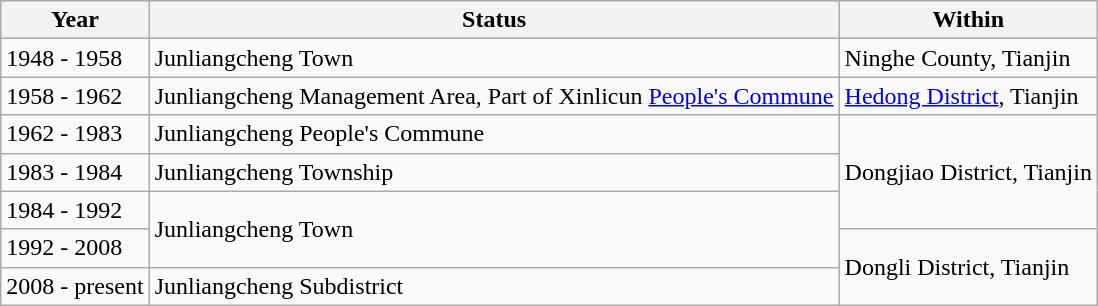<table class="wikitable">
<tr>
<th>Year</th>
<th>Status</th>
<th>Within</th>
</tr>
<tr>
<td>1948 - 1958</td>
<td>Junliangcheng Town</td>
<td>Ninghe County, Tianjin</td>
</tr>
<tr>
<td>1958 - 1962</td>
<td>Junliangcheng Management Area, Part of Xinlicun <a href='#'>People's Commune</a></td>
<td><a href='#'>Hedong District</a>, Tianjin</td>
</tr>
<tr>
<td>1962 - 1983</td>
<td>Junliangcheng People's Commune</td>
<td rowspan="3">Dongjiao District, Tianjin</td>
</tr>
<tr>
<td>1983 - 1984</td>
<td>Junliangcheng Township</td>
</tr>
<tr>
<td>1984 - 1992</td>
<td rowspan="2">Junliangcheng Town</td>
</tr>
<tr>
<td>1992 - 2008</td>
<td rowspan="2">Dongli District, Tianjin</td>
</tr>
<tr>
<td>2008 - present</td>
<td>Junliangcheng Subdistrict</td>
</tr>
</table>
